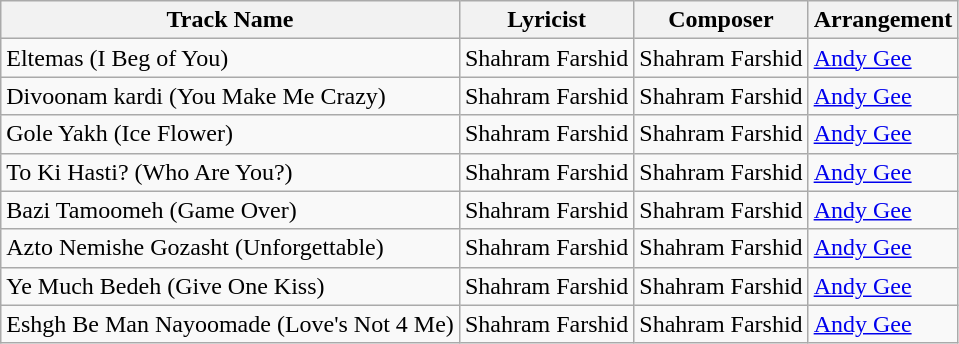<table class="wikitable">
<tr>
<th>Track Name</th>
<th>Lyricist</th>
<th>Composer</th>
<th>Arrangement</th>
</tr>
<tr>
<td><bdi>Eltemas (I Beg of You)</bdi></td>
<td>Shahram Farshid</td>
<td>Shahram Farshid</td>
<td><a href='#'>Andy Gee</a></td>
</tr>
<tr>
<td><bdi>Divoonam kardi (You Make Me Crazy)</bdi></td>
<td>Shahram Farshid</td>
<td>Shahram Farshid</td>
<td><a href='#'>Andy Gee</a></td>
</tr>
<tr>
<td>Gole Yakh (Ice Flower)</td>
<td>Shahram Farshid</td>
<td>Shahram Farshid</td>
<td><a href='#'>Andy Gee</a></td>
</tr>
<tr>
<td>To Ki Hasti? (Who Are You?)</td>
<td>Shahram Farshid</td>
<td>Shahram Farshid</td>
<td><a href='#'>Andy Gee</a></td>
</tr>
<tr>
<td>Bazi Tamoomeh (Game Over)</td>
<td>Shahram Farshid</td>
<td>Shahram Farshid</td>
<td><a href='#'>Andy Gee</a></td>
</tr>
<tr>
<td>Azto Nemishe Gozasht (Unforgettable)</td>
<td>Shahram Farshid</td>
<td>Shahram Farshid</td>
<td><a href='#'>Andy Gee</a></td>
</tr>
<tr>
<td>Ye Much Bedeh (Give One Kiss)</td>
<td>Shahram Farshid</td>
<td>Shahram Farshid</td>
<td><a href='#'>Andy Gee</a></td>
</tr>
<tr>
<td>Eshgh Be Man Nayoomade (Love's Not 4 Me)</td>
<td>Shahram Farshid</td>
<td>Shahram Farshid</td>
<td><a href='#'>Andy Gee</a></td>
</tr>
</table>
